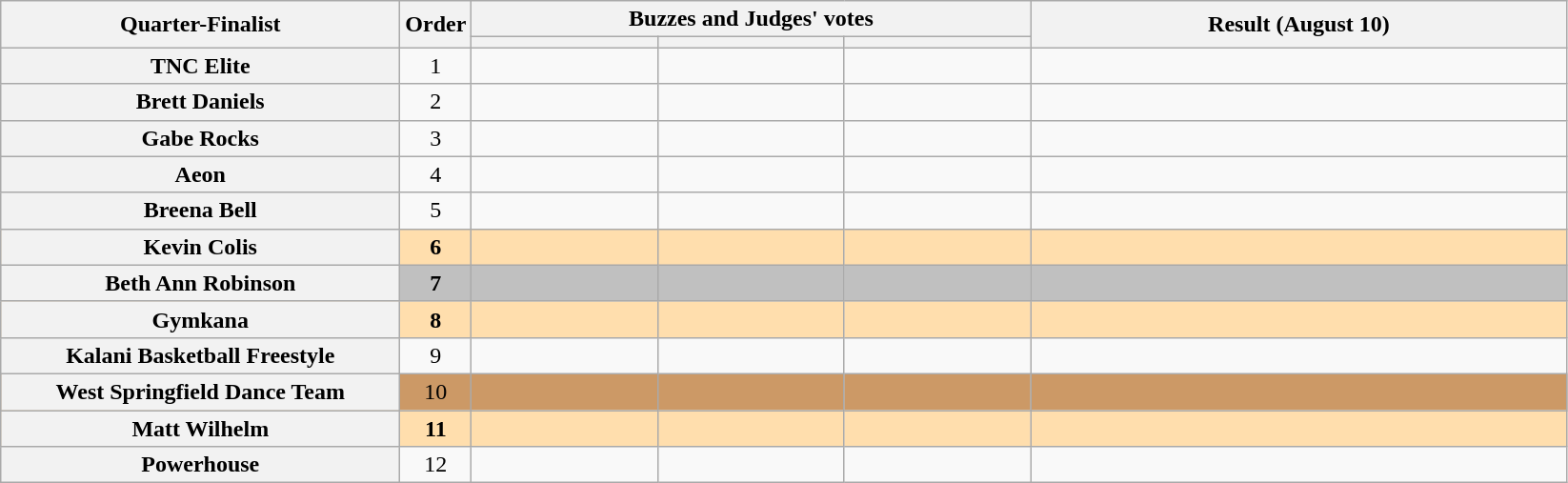<table class="wikitable plainrowheaders sortable" style="text-align:center;">
<tr>
<th scope="col" rowspan="2" class="unsortable" style="width:17em;">Quarter-Finalist</th>
<th scope="col" rowspan="2" style="width:1em;">Order</th>
<th scope="col" colspan="3" class="unsortable" style="width:24em;">Buzzes and Judges' votes</th>
<th scope="col" rowspan="2" style="width:23em;">Result (August 10)</th>
</tr>
<tr>
<th scope="col" class="unsortable" style="width:6em;"></th>
<th scope="col" class="unsortable" style="width:6em;"></th>
<th scope="col" class="unsortable" style="width:6em;"></th>
</tr>
<tr>
<th scope="row">TNC Elite</th>
<td>1</td>
<td style="text-align:center;"></td>
<td style="text-align:center;"></td>
<td style="text-align:center;"></td>
<td></td>
</tr>
<tr>
<th scope="row">Brett Daniels</th>
<td>2</td>
<td style="text-align:center;"></td>
<td style="text-align:center;"></td>
<td style="text-align:center;"></td>
<td></td>
</tr>
<tr>
<th scope="row">Gabe Rocks</th>
<td>3</td>
<td style="text-align:center;"></td>
<td style="text-align:center;"></td>
<td style="text-align:center;"></td>
<td></td>
</tr>
<tr>
<th scope="row">Aeon</th>
<td>4</td>
<td style="text-align:center;"></td>
<td style="text-align:center;"></td>
<td style="text-align:center;"></td>
<td></td>
</tr>
<tr>
<th scope="row">Breena Bell</th>
<td>5</td>
<td style="text-align:center;"></td>
<td style="text-align:center;"></td>
<td style="text-align:center;"></td>
<td></td>
</tr>
<tr style="background:NavajoWhite;">
<th scope="row"><strong>Kevin Colis</strong></th>
<td><strong>6</strong></td>
<td style="text-align:center;"></td>
<td style="text-align:center;"></td>
<td style="text-align:center;"></td>
<td><strong></strong></td>
</tr>
<tr style="background:Silver;">
<th scope="row"><strong>Beth Ann Robinson</strong></th>
<td><strong>7</strong></td>
<td style="text-align:center;"></td>
<td style="text-align:center;"></td>
<td style="text-align:center;"></td>
<td><strong></strong></td>
</tr>
<tr style="background:NavajoWhite;">
<th scope="row"><strong>Gymkana</strong></th>
<td><strong>8</strong></td>
<td style="text-align:center;"></td>
<td style="text-align:center;"></td>
<td style="text-align:center;"></td>
<td><strong></strong></td>
</tr>
<tr>
<th scope="row">Kalani Basketball Freestyle</th>
<td>9</td>
<td style="text-align:center;"></td>
<td style="text-align:center;"></td>
<td style="text-align:center;"></td>
<td></td>
</tr>
<tr style="background:#c96;">
<th scope="row">West Springfield Dance Team</th>
<td>10</td>
<td style="text-align:center;"></td>
<td style="text-align:center;"></td>
<td style="text-align:center;"></td>
<td></td>
</tr>
<tr style="background:NavajoWhite;">
<th scope="row"><strong>Matt Wilhelm</strong></th>
<td><strong>11</strong></td>
<td style="text-align:center;"></td>
<td style="text-align:center;"></td>
<td style="text-align:center;"></td>
<td><strong></strong></td>
</tr>
<tr>
<th scope="row">Powerhouse</th>
<td>12</td>
<td style="text-align:center;"></td>
<td style="text-align:center;"></td>
<td style="text-align:center;"></td>
<td></td>
</tr>
</table>
